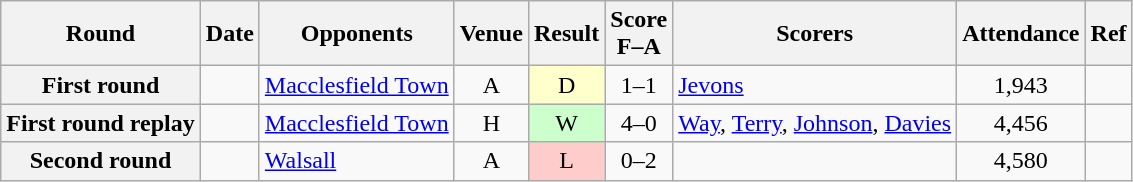<table class="wikitable plainrowheaders sortable" style="text-align:center">
<tr>
<th scope="col">Round</th>
<th scope="col">Date</th>
<th scope="col">Opponents</th>
<th scope="col">Venue</th>
<th scope="col">Result</th>
<th scope="col">Score<br>F–A</th>
<th scope="col" class="unsortable">Scorers</th>
<th scope="col">Attendance</th>
<th scope="col" class="unsortable">Ref</th>
</tr>
<tr>
<th scope="row">First round</th>
<td align="left"></td>
<td align="left"><a href='#'>Macclesfield Town</a></td>
<td>A</td>
<td style="background-color:#FFFFCC">D</td>
<td>1–1</td>
<td align="left"><a href='#'>Jevons</a></td>
<td>1,943</td>
<td></td>
</tr>
<tr>
<th scope="row">First round replay</th>
<td align="left"></td>
<td align="left"><a href='#'>Macclesfield Town</a></td>
<td>H</td>
<td style="background-color:#CCFFCC">W</td>
<td>4–0</td>
<td alight="left"><a href='#'>Way</a>, <a href='#'>Terry</a>, <a href='#'>Johnson</a>, <a href='#'>Davies</a></td>
<td>4,456</td>
<td></td>
</tr>
<tr>
<th scope="row">Second round</th>
<td align="left"></td>
<td align="left"><a href='#'>Walsall</a></td>
<td>A</td>
<td style="background-color:#FFCCCC">L</td>
<td>0–2</td>
<td align="left"></td>
<td>4,580</td>
<td></td>
</tr>
</table>
